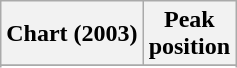<table class="wikitable sortable plainrowheaders" style="text-align:center;">
<tr>
<th>Chart (2003)</th>
<th>Peak<br>position</th>
</tr>
<tr>
</tr>
<tr>
</tr>
<tr>
</tr>
<tr>
</tr>
</table>
